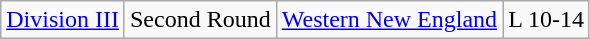<table class="wikitable">
<tr>
<td rowspan="1"><a href='#'>Division III</a></td>
<td>Second Round</td>
<td><a href='#'>Western New England</a></td>
<td>L 10-14</td>
</tr>
</table>
